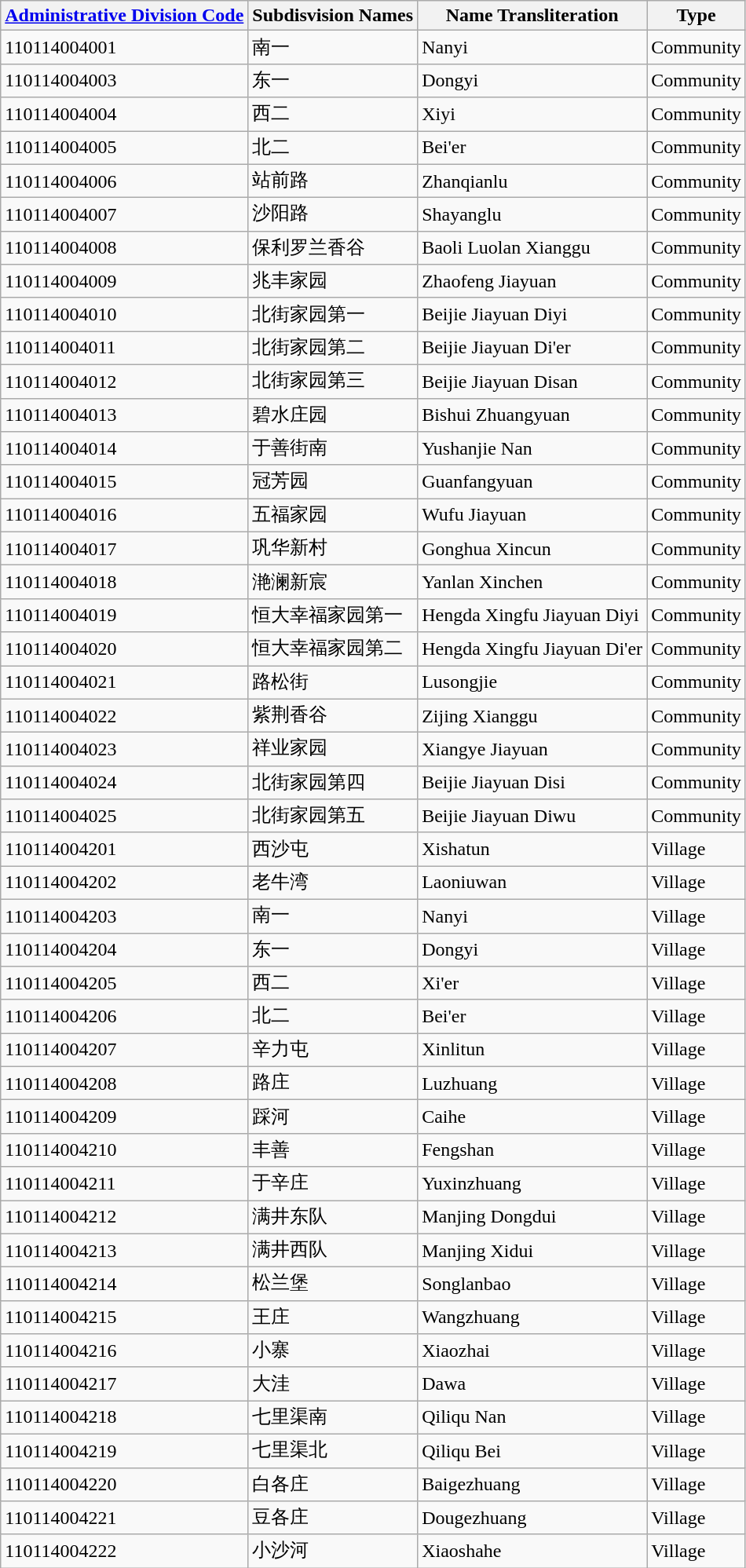<table class="wikitable sortable">
<tr>
<th><a href='#'>Administrative Division Code</a></th>
<th>Subdisvision Names</th>
<th>Name Transliteration</th>
<th>Type</th>
</tr>
<tr>
<td>110114004001</td>
<td>南一</td>
<td>Nanyi</td>
<td>Community</td>
</tr>
<tr>
<td>110114004003</td>
<td>东一</td>
<td>Dongyi</td>
<td>Community</td>
</tr>
<tr>
<td>110114004004</td>
<td>西二</td>
<td>Xiyi</td>
<td>Community</td>
</tr>
<tr>
<td>110114004005</td>
<td>北二</td>
<td>Bei'er</td>
<td>Community</td>
</tr>
<tr>
<td>110114004006</td>
<td>站前路</td>
<td>Zhanqianlu</td>
<td>Community</td>
</tr>
<tr>
<td>110114004007</td>
<td>沙阳路</td>
<td>Shayanglu</td>
<td>Community</td>
</tr>
<tr>
<td>110114004008</td>
<td>保利罗兰香谷</td>
<td>Baoli Luolan Xianggu</td>
<td>Community</td>
</tr>
<tr>
<td>110114004009</td>
<td>兆丰家园</td>
<td>Zhaofeng Jiayuan</td>
<td>Community</td>
</tr>
<tr>
<td>110114004010</td>
<td>北街家园第一</td>
<td>Beijie Jiayuan Diyi</td>
<td>Community</td>
</tr>
<tr>
<td>110114004011</td>
<td>北街家园第二</td>
<td>Beijie Jiayuan Di'er</td>
<td>Community</td>
</tr>
<tr>
<td>110114004012</td>
<td>北街家园第三</td>
<td>Beijie Jiayuan Disan</td>
<td>Community</td>
</tr>
<tr>
<td>110114004013</td>
<td>碧水庄园</td>
<td>Bishui Zhuangyuan</td>
<td>Community</td>
</tr>
<tr>
<td>110114004014</td>
<td>于善街南</td>
<td>Yushanjie Nan</td>
<td>Community</td>
</tr>
<tr>
<td>110114004015</td>
<td>冠芳园</td>
<td>Guanfangyuan</td>
<td>Community</td>
</tr>
<tr>
<td>110114004016</td>
<td>五福家园</td>
<td>Wufu Jiayuan</td>
<td>Community</td>
</tr>
<tr>
<td>110114004017</td>
<td>巩华新村</td>
<td>Gonghua Xincun</td>
<td>Community</td>
</tr>
<tr>
<td>110114004018</td>
<td>滟澜新宸</td>
<td>Yanlan Xinchen</td>
<td>Community</td>
</tr>
<tr>
<td>110114004019</td>
<td>恒大幸福家园第一</td>
<td>Hengda Xingfu Jiayuan Diyi</td>
<td>Community</td>
</tr>
<tr>
<td>110114004020</td>
<td>恒大幸福家园第二</td>
<td>Hengda Xingfu Jiayuan Di'er</td>
<td>Community</td>
</tr>
<tr>
<td>110114004021</td>
<td>路松街</td>
<td>Lusongjie</td>
<td>Community</td>
</tr>
<tr>
<td>110114004022</td>
<td>紫荆香谷</td>
<td>Zijing Xianggu</td>
<td>Community</td>
</tr>
<tr>
<td>110114004023</td>
<td>祥业家园</td>
<td>Xiangye Jiayuan</td>
<td>Community</td>
</tr>
<tr>
<td>110114004024</td>
<td>北街家园第四</td>
<td>Beijie Jiayuan Disi</td>
<td>Community</td>
</tr>
<tr>
<td>110114004025</td>
<td>北街家园第五</td>
<td>Beijie Jiayuan Diwu</td>
<td>Community</td>
</tr>
<tr>
<td>110114004201</td>
<td>西沙屯</td>
<td>Xishatun</td>
<td>Village</td>
</tr>
<tr>
<td>110114004202</td>
<td>老牛湾</td>
<td>Laoniuwan</td>
<td>Village</td>
</tr>
<tr>
<td>110114004203</td>
<td>南一</td>
<td>Nanyi</td>
<td>Village</td>
</tr>
<tr>
<td>110114004204</td>
<td>东一</td>
<td>Dongyi</td>
<td>Village</td>
</tr>
<tr>
<td>110114004205</td>
<td>西二</td>
<td>Xi'er</td>
<td>Village</td>
</tr>
<tr>
<td>110114004206</td>
<td>北二</td>
<td>Bei'er</td>
<td>Village</td>
</tr>
<tr>
<td>110114004207</td>
<td>辛力屯</td>
<td>Xinlitun</td>
<td>Village</td>
</tr>
<tr>
<td>110114004208</td>
<td>路庄</td>
<td>Luzhuang</td>
<td>Village</td>
</tr>
<tr>
<td>110114004209</td>
<td>踩河</td>
<td>Caihe</td>
<td>Village</td>
</tr>
<tr>
<td>110114004210</td>
<td>丰善</td>
<td>Fengshan</td>
<td>Village</td>
</tr>
<tr>
<td>110114004211</td>
<td>于辛庄</td>
<td>Yuxinzhuang</td>
<td>Village</td>
</tr>
<tr>
<td>110114004212</td>
<td>满井东队</td>
<td>Manjing Dongdui</td>
<td>Village</td>
</tr>
<tr>
<td>110114004213</td>
<td>满井西队</td>
<td>Manjing Xidui</td>
<td>Village</td>
</tr>
<tr>
<td>110114004214</td>
<td>松兰堡</td>
<td>Songlanbao</td>
<td>Village</td>
</tr>
<tr>
<td>110114004215</td>
<td>王庄</td>
<td>Wangzhuang</td>
<td>Village</td>
</tr>
<tr>
<td>110114004216</td>
<td>小寨</td>
<td>Xiaozhai</td>
<td>Village</td>
</tr>
<tr>
<td>110114004217</td>
<td>大洼</td>
<td>Dawa</td>
<td>Village</td>
</tr>
<tr>
<td>110114004218</td>
<td>七里渠南</td>
<td>Qiliqu Nan</td>
<td>Village</td>
</tr>
<tr>
<td>110114004219</td>
<td>七里渠北</td>
<td>Qiliqu Bei</td>
<td>Village</td>
</tr>
<tr>
<td>110114004220</td>
<td>白各庄</td>
<td>Baigezhuang</td>
<td>Village</td>
</tr>
<tr>
<td>110114004221</td>
<td>豆各庄</td>
<td>Dougezhuang</td>
<td>Village</td>
</tr>
<tr>
<td>110114004222</td>
<td>小沙河</td>
<td>Xiaoshahe</td>
<td>Village</td>
</tr>
</table>
